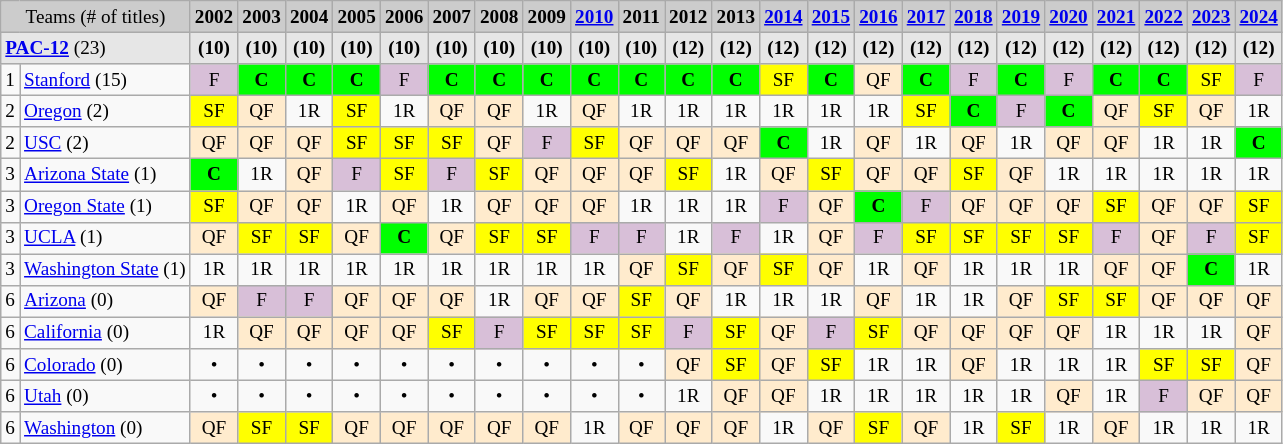<table class="wikitable" style="text-align:center;font-size:80%">
<tr style="background:#ccc">
<td colspan="2">Teams (# of titles)</td>
<td><strong>2002</strong></td>
<td><strong>2003</strong></td>
<td><strong>2004</strong></td>
<td><strong>2005</strong></td>
<td><strong>2006</strong></td>
<td><strong>2007</strong></td>
<td><strong>2008</strong></td>
<td><strong>2009</strong></td>
<td><strong><a href='#'>2010</a></strong></td>
<td><strong>2011</strong></td>
<td><strong>2012</strong></td>
<td><strong>2013</strong></td>
<td><strong><a href='#'>2014</a></strong></td>
<td><strong><a href='#'>2015</a></strong></td>
<td><strong><a href='#'>2016</a></strong></td>
<td><strong><a href='#'>2017</a></strong></td>
<td><strong><a href='#'>2018</a></strong></td>
<td><strong><a href='#'>2019</a></strong></td>
<td><strong><a href='#'>2020</a></strong></td>
<td><strong><a href='#'>2021</a></strong></td>
<td><strong><a href='#'>2022</a></strong></td>
<td><strong><a href='#'>2023</a></strong></td>
<td><a href='#'><strong>2024</strong></a></td>
</tr>
<tr style="background:#e6e6e6">
<td colspan="2" align="left"><strong><a href='#'>PAC-12</a></strong> (23)</td>
<td><strong>(10)</strong></td>
<td><strong>(10)</strong></td>
<td><strong>(10)</strong></td>
<td><strong>(10)</strong></td>
<td><strong>(10)</strong></td>
<td><strong>(10)</strong></td>
<td><strong>(10)</strong></td>
<td><strong>(10)</strong></td>
<td><strong>(10)</strong></td>
<td><strong>(10)</strong></td>
<td><strong>(12)</strong></td>
<td><strong>(12)</strong></td>
<td><strong>(12)</strong></td>
<td><strong>(12)</strong></td>
<td><strong>(12)</strong></td>
<td><strong>(12)</strong></td>
<td><strong>(12)</strong></td>
<td><strong>(12)</strong></td>
<td><strong>(12)</strong></td>
<td><strong>(12)</strong></td>
<td><strong>(12)</strong></td>
<td><strong>(12)</strong></td>
<td><strong>(12)</strong></td>
</tr>
<tr>
<td>1</td>
<td align="left"><a href='#'>Stanford</a> (15)</td>
<td bgcolor="thistle">F</td>
<td bgcolor="#00ff00"><strong>C</strong></td>
<td bgcolor="#00ff00"><strong>C</strong></td>
<td bgcolor="#00ff00"><strong>C</strong></td>
<td bgcolor="thistle">F</td>
<td bgcolor="#00ff00"><strong>C</strong></td>
<td bgcolor="#00ff00"><strong>C</strong></td>
<td bgcolor="#00ff00"><strong>C</strong></td>
<td bgcolor="#00ff00"><strong>C</strong></td>
<td bgcolor="#00ff00"><strong>C</strong></td>
<td bgcolor="#00ff00"><strong>C</strong></td>
<td bgcolor="#00ff00"><strong>C</strong></td>
<td bgcolor="yellow">SF</td>
<td bgcolor="#00ff00"><strong>C</strong></td>
<td bgcolor="#ffebcd">QF</td>
<td bgcolor="#00ff00"><strong>C</strong></td>
<td bgcolor="thistle">F</td>
<td bgcolor="#00ff00"><strong>C</strong></td>
<td bgcolor="thistle">F</td>
<td bgcolor="#00ff00"><strong>C</strong></td>
<td bgcolor="#00ff00"><strong>C</strong></td>
<td bgcolor="yellow">SF</td>
<td bgcolor=thistle>F</td>
</tr>
<tr>
<td>2</td>
<td align="left"><a href='#'>Oregon</a> (2)</td>
<td bgcolor="yellow">SF</td>
<td bgcolor="#ffebcd">QF</td>
<td>1R</td>
<td bgcolor="yellow">SF</td>
<td>1R</td>
<td bgcolor="#ffebcd">QF</td>
<td bgcolor="#ffebcd">QF</td>
<td>1R</td>
<td bgcolor="#ffebcd">QF</td>
<td>1R</td>
<td>1R</td>
<td>1R</td>
<td>1R</td>
<td>1R</td>
<td>1R</td>
<td bgcolor="yellow">SF</td>
<td bgcolor="#00ff00"><strong>C</strong></td>
<td bgcolor="thistle">F</td>
<td bgcolor="#00ff00"><strong>C</strong></td>
<td bgcolor="#ffebcd">QF</td>
<td bgcolor="yellow">SF</td>
<td bgcolor=#ffebcd>QF</td>
<td>1R</td>
</tr>
<tr>
<td>2</td>
<td align="left"><a href='#'>USC</a> (2)</td>
<td bgcolor="#ffebcd">QF</td>
<td bgcolor="#ffebcd">QF</td>
<td bgcolor="#ffebcd">QF</td>
<td bgcolor="yellow">SF</td>
<td bgcolor="yellow">SF</td>
<td bgcolor="yellow">SF</td>
<td bgcolor="#ffebcd">QF</td>
<td bgcolor="thistle">F</td>
<td bgcolor="yellow">SF</td>
<td bgcolor="#ffebcd">QF</td>
<td bgcolor="#ffebcd">QF</td>
<td bgcolor="#ffebcd">QF</td>
<td bgcolor="#00ff00"><strong>C</strong></td>
<td>1R</td>
<td bgcolor="#ffebcd">QF</td>
<td>1R</td>
<td bgcolor="#ffebcd">QF</td>
<td>1R</td>
<td bgcolor="#ffebcd">QF</td>
<td bgcolor="#ffebcd">QF</td>
<td>1R</td>
<td>1R</td>
<td bgcolor="#00ff00"><strong>C</strong></td>
</tr>
<tr>
<td>3</td>
<td align="left"><a href='#'>Arizona State</a> (1)</td>
<td bgcolor=#00ff00><strong>C</strong></td>
<td>1R</td>
<td bgcolor=#ffebcd>QF</td>
<td bgcolor="thistle">F</td>
<td bgcolor="yellow">SF</td>
<td bgcolor="thistle">F</td>
<td bgcolor="yellow">SF</td>
<td bgcolor=#ffebcd>QF</td>
<td bgcolor=#ffebcd>QF</td>
<td bgcolor=#ffebcd>QF</td>
<td bgcolor="yellow">SF</td>
<td>1R</td>
<td bgcolor=#ffebcd>QF</td>
<td bgcolor="yellow">SF</td>
<td bgcolor=#ffebcd>QF</td>
<td bgcolor=#ffebcd>QF</td>
<td bgcolor="yellow">SF</td>
<td bgcolor=#ffebcd>QF</td>
<td>1R</td>
<td>1R</td>
<td>1R</td>
<td>1R</td>
<td>1R</td>
</tr>
<tr>
<td>3</td>
<td align="left"><a href='#'>Oregon State</a> (1)</td>
<td bgcolor=yellow>SF</td>
<td bgcolor=#ffebcd>QF</td>
<td bgcolor=#ffebcd>QF</td>
<td>1R</td>
<td bgcolor=#ffebcd>QF</td>
<td>1R</td>
<td bgcolor=#ffebcd>QF</td>
<td bgcolor=#ffebcd>QF</td>
<td bgcolor=#ffebcd>QF</td>
<td>1R</td>
<td>1R</td>
<td>1R</td>
<td bgcolor=thistle>F</td>
<td bgcolor=#ffebcd>QF</td>
<td bgcolor=#00ff00><strong>C</strong></td>
<td bgcolor=thistle>F</td>
<td bgcolor=#ffebcd>QF</td>
<td bgcolor=#ffebcd>QF</td>
<td bgcolor=#ffebcd>QF</td>
<td bgcolor=yellow>SF</td>
<td bgcolor=#ffebcd>QF</td>
<td bgcolor=#ffebcd>QF</td>
<td bgcolor="yellow">SF</td>
</tr>
<tr>
<td>3</td>
<td align="left"><a href='#'>UCLA</a> (1)</td>
<td bgcolor=#ffebcd>QF</td>
<td bgcolor=yellow>SF</td>
<td bgcolor=yellow>SF</td>
<td bgcolor=#ffebcd>QF</td>
<td bgcolor=#00ff00><strong>C</strong></td>
<td bgcolor=#ffebcd>QF</td>
<td bgcolor=yellow>SF</td>
<td bgcolor="yellow">SF</td>
<td bgcolor=thistle>F</td>
<td bgcolor=thistle>F</td>
<td>1R</td>
<td bgcolor=thistle>F</td>
<td>1R</td>
<td bgcolor=#ffebcd>QF</td>
<td bgcolor=thistle>F</td>
<td bgcolor=yellow>SF</td>
<td bgcolor=yellow>SF</td>
<td bgcolor=yellow>SF</td>
<td bgcolor=yellow>SF</td>
<td bgcolor=thistle>F</td>
<td bgcolor=#ffebcd>QF</td>
<td bgcolor=thistle>F</td>
<td bgcolor="yellow">SF</td>
</tr>
<tr>
<td>3</td>
<td align="left"><a href='#'>Washington State</a> (1)</td>
<td>1R</td>
<td>1R</td>
<td>1R</td>
<td>1R</td>
<td>1R</td>
<td>1R</td>
<td>1R</td>
<td>1R</td>
<td>1R</td>
<td bgcolor="#ffebcd">QF</td>
<td bgcolor="yellow">SF</td>
<td bgcolor="#ffebcd">QF</td>
<td bgcolor="yellow">SF</td>
<td bgcolor="#ffebcd">QF</td>
<td>1R</td>
<td bgcolor="#ffebcd">QF</td>
<td>1R</td>
<td>1R</td>
<td>1R</td>
<td bgcolor="#ffebcd">QF</td>
<td bgcolor="#ffebcd">QF</td>
<td bgcolor="#00ff00"><strong>C</strong></td>
<td>1R</td>
</tr>
<tr>
<td>6</td>
<td align="left"><a href='#'>Arizona</a> (0)</td>
<td bgcolor=#ffebcd>QF</td>
<td bgcolor=thistle>F</td>
<td bgcolor=thistle>F</td>
<td bgcolor=#ffebcd>QF</td>
<td bgcolor=#ffebcd>QF</td>
<td bgcolor=#ffebcd>QF</td>
<td>1R</td>
<td bgcolor=#ffebcd>QF</td>
<td bgcolor=#ffebcd>QF</td>
<td bgcolor=yellow>SF</td>
<td bgcolor=#ffebcd>QF</td>
<td>1R</td>
<td>1R</td>
<td>1R</td>
<td bgcolor=#ffebcd>QF</td>
<td>1R</td>
<td>1R</td>
<td bgcolor=#ffebcd>QF</td>
<td bgcolor=yellow>SF</td>
<td bgcolor=yellow>SF</td>
<td bgcolor=#ffebcd>QF</td>
<td bgcolor=#ffebcd>QF</td>
<td bgcolor=#ffebcd>QF</td>
</tr>
<tr>
<td>6</td>
<td align="left"><a href='#'>California</a> (0)</td>
<td>1R</td>
<td bgcolor=#ffebcd>QF</td>
<td bgcolor=#ffebcd>QF</td>
<td bgcolor=#ffebcd>QF</td>
<td bgcolor=#ffebcd>QF</td>
<td bgcolor="yellow">SF</td>
<td bgcolor=thistle>F</td>
<td bgcolor="yellow">SF</td>
<td bgcolor="yellow">SF</td>
<td bgcolor="yellow">SF</td>
<td bgcolor=thistle>F</td>
<td bgcolor="yellow">SF</td>
<td bgcolor=#ffebcd>QF</td>
<td bgcolor=thistle>F</td>
<td bgcolor="yellow">SF</td>
<td bgcolor=#ffebcd>QF</td>
<td bgcolor=#ffebcd>QF</td>
<td bgcolor=#ffebcd>QF</td>
<td bgcolor=#ffebcd>QF</td>
<td>1R</td>
<td>1R</td>
<td>1R</td>
<td bgcolor=#ffebcd>QF</td>
</tr>
<tr>
<td>6</td>
<td align="left"><a href='#'>Colorado</a> (0)</td>
<td>•</td>
<td>•</td>
<td>•</td>
<td>•</td>
<td>•</td>
<td>•</td>
<td>•</td>
<td>•</td>
<td>•</td>
<td>•</td>
<td bgcolor=#ffebcd>QF</td>
<td bgcolor="yellow">SF</td>
<td bgcolor=#ffebcd>QF</td>
<td bgcolor="yellow">SF</td>
<td>1R</td>
<td>1R</td>
<td bgcolor=#ffebcd>QF</td>
<td>1R</td>
<td>1R</td>
<td>1R</td>
<td bgcolor="yellow">SF</td>
<td bgcolor="yellow">SF</td>
<td bgcolor=#ffebcd>QF</td>
</tr>
<tr>
<td>6</td>
<td align="left"><a href='#'>Utah</a> (0)</td>
<td>•</td>
<td>•</td>
<td>•</td>
<td>•</td>
<td>•</td>
<td>•</td>
<td>•</td>
<td>•</td>
<td>•</td>
<td>•</td>
<td>1R</td>
<td bgcolor=#ffebcd>QF</td>
<td bgcolor=#ffebcd>QF</td>
<td>1R</td>
<td>1R</td>
<td>1R</td>
<td>1R</td>
<td>1R</td>
<td bgcolor=#ffebcd>QF</td>
<td>1R</td>
<td bgcolor=thistle>F</td>
<td bgcolor=#ffebcd>QF</td>
<td bgcolor=#ffebcd>QF</td>
</tr>
<tr>
<td>6</td>
<td align="left"><a href='#'>Washington</a> (0)</td>
<td bgcolor=#ffebcd>QF</td>
<td bgcolor="yellow">SF</td>
<td bgcolor="yellow">SF</td>
<td bgcolor=#ffebcd>QF</td>
<td bgcolor=#ffebcd>QF</td>
<td bgcolor=#ffebcd>QF</td>
<td bgcolor=#ffebcd>QF</td>
<td bgcolor=#ffebcd>QF</td>
<td>1R</td>
<td bgcolor=#ffebcd>QF</td>
<td bgcolor=#ffebcd>QF</td>
<td bgcolor=#ffebcd>QF</td>
<td>1R</td>
<td bgcolor=#ffebcd>QF</td>
<td bgcolor="yellow">SF</td>
<td bgcolor=#ffebcd>QF</td>
<td>1R</td>
<td bgcolor="yellow">SF</td>
<td>1R</td>
<td bgcolor=#ffebcd>QF</td>
<td>1R</td>
<td>1R</td>
<td>1R</td>
</tr>
</table>
